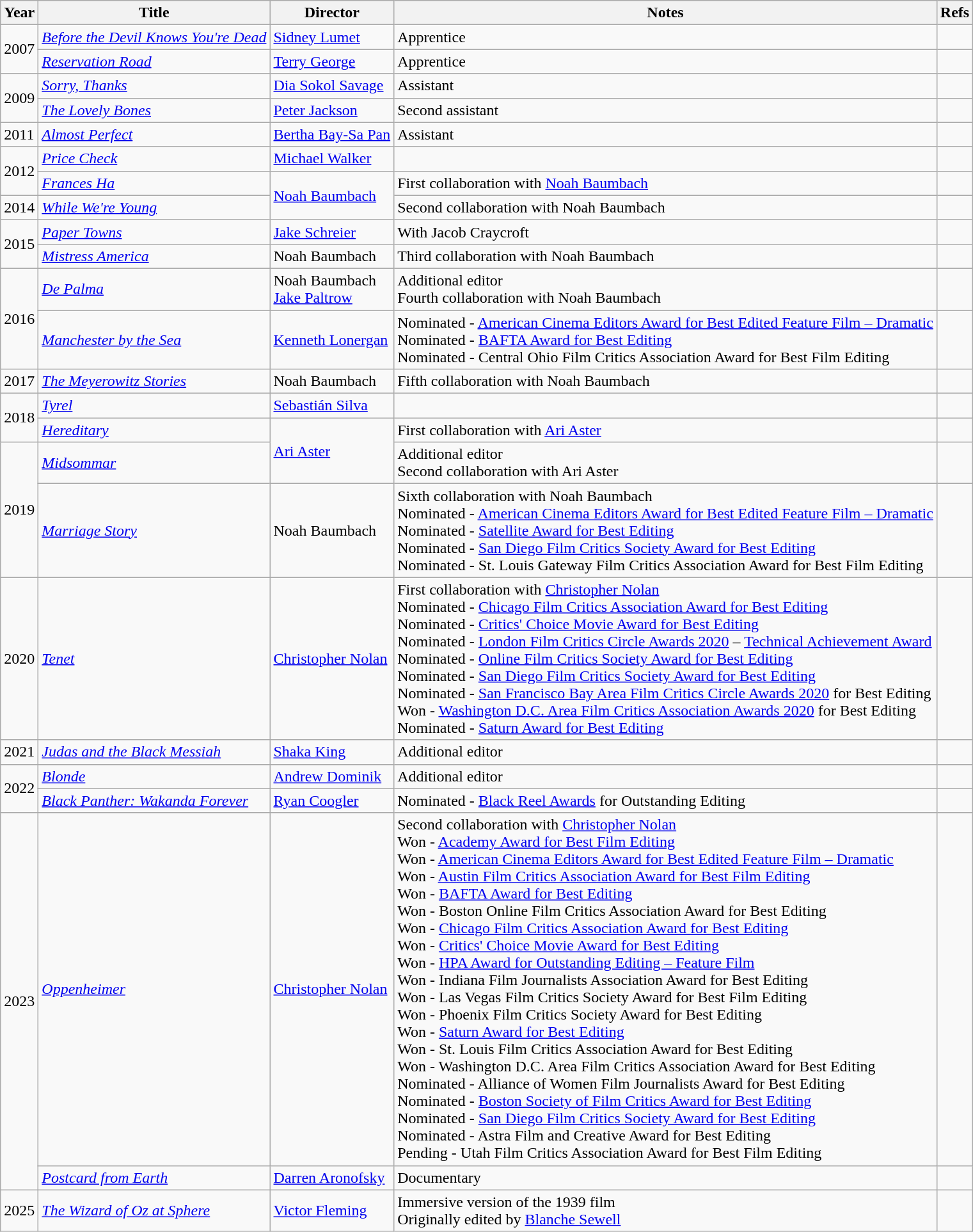<table class="wikitable">
<tr style="background:#ccc; text-align:center;">
<th>Year</th>
<th>Title</th>
<th>Director</th>
<th>Notes</th>
<th>Refs</th>
</tr>
<tr>
<td rowspan="2">2007</td>
<td><em><a href='#'>Before the Devil Knows You're Dead</a></em></td>
<td><a href='#'>Sidney Lumet</a></td>
<td>Apprentice</td>
<td></td>
</tr>
<tr>
<td><em><a href='#'>Reservation Road</a></em></td>
<td><a href='#'>Terry George</a></td>
<td>Apprentice</td>
<td></td>
</tr>
<tr>
<td rowspan="2">2009</td>
<td><em><a href='#'>Sorry, Thanks</a></em></td>
<td><a href='#'>Dia Sokol Savage</a></td>
<td>Assistant</td>
<td></td>
</tr>
<tr>
<td><em><a href='#'>The Lovely Bones</a></em></td>
<td><a href='#'>Peter Jackson</a></td>
<td>Second assistant</td>
<td></td>
</tr>
<tr>
<td>2011</td>
<td><em><a href='#'>Almost Perfect</a></em></td>
<td><a href='#'>Bertha Bay-Sa Pan</a></td>
<td>Assistant</td>
<td></td>
</tr>
<tr>
<td rowspan="2">2012</td>
<td><em><a href='#'>Price Check</a></em></td>
<td><a href='#'>Michael Walker</a></td>
<td></td>
<td></td>
</tr>
<tr>
<td><em><a href='#'>Frances Ha</a></em></td>
<td rowspan="2"><a href='#'>Noah Baumbach</a></td>
<td>First collaboration with <a href='#'>Noah Baumbach</a></td>
<td></td>
</tr>
<tr>
<td>2014</td>
<td><em><a href='#'>While We're Young</a></em></td>
<td>Second collaboration with Noah Baumbach</td>
<td></td>
</tr>
<tr>
<td rowspan="2">2015</td>
<td><em><a href='#'>Paper Towns</a></em></td>
<td><a href='#'>Jake Schreier</a></td>
<td>With Jacob Craycroft</td>
<td></td>
</tr>
<tr>
<td><em><a href='#'>Mistress America</a></em></td>
<td>Noah Baumbach</td>
<td>Third collaboration with Noah Baumbach</td>
<td></td>
</tr>
<tr>
<td rowspan="2">2016</td>
<td><em><a href='#'>De Palma</a></em></td>
<td>Noah Baumbach<br><a href='#'>Jake Paltrow</a></td>
<td>Additional editor<br>Fourth collaboration with Noah Baumbach</td>
<td></td>
</tr>
<tr>
<td><em><a href='#'>Manchester by the Sea</a></em></td>
<td><a href='#'>Kenneth Lonergan</a></td>
<td>Nominated - <a href='#'>American Cinema Editors Award for Best Edited Feature Film – Dramatic</a><br>Nominated - <a href='#'>BAFTA Award for Best Editing</a> <br>Nominated - Central Ohio Film Critics Association Award for Best Film Editing</td>
<td></td>
</tr>
<tr>
<td>2017</td>
<td><em><a href='#'>The Meyerowitz Stories</a></em></td>
<td>Noah Baumbach</td>
<td>Fifth collaboration with Noah Baumbach</td>
<td></td>
</tr>
<tr>
<td rowspan="2">2018</td>
<td><em><a href='#'>Tyrel</a></em></td>
<td><a href='#'>Sebastián Silva</a></td>
<td></td>
<td></td>
</tr>
<tr>
<td><em><a href='#'>Hereditary</a></em></td>
<td rowspan="2"><a href='#'>Ari Aster</a></td>
<td>First collaboration with <a href='#'>Ari Aster</a></td>
<td></td>
</tr>
<tr>
<td rowspan="2">2019</td>
<td><em><a href='#'>Midsommar</a></em></td>
<td>Additional editor<br>Second collaboration with Ari Aster</td>
<td></td>
</tr>
<tr>
<td><em><a href='#'>Marriage Story</a></em></td>
<td>Noah Baumbach</td>
<td>Sixth collaboration with Noah Baumbach<br>Nominated - <a href='#'>American Cinema Editors Award for Best Edited Feature Film – Dramatic</a> <br>Nominated - <a href='#'>Satellite Award for Best Editing</a> <br>Nominated - <a href='#'>San Diego Film Critics Society Award for Best Editing</a> <br>Nominated - St. Louis Gateway Film Critics Association Award for Best Film Editing</td>
<td></td>
</tr>
<tr>
<td>2020</td>
<td><em><a href='#'>Tenet</a></em></td>
<td><a href='#'>Christopher Nolan</a></td>
<td>First collaboration with <a href='#'>Christopher Nolan</a> <br>Nominated - <a href='#'>Chicago Film Critics Association Award for Best Editing</a> <br>Nominated - <a href='#'>Critics' Choice Movie Award for Best Editing</a><br>Nominated - <a href='#'>London Film Critics Circle Awards 2020</a> – <a href='#'>Technical Achievement Award</a> <br>Nominated - <a href='#'>Online Film Critics Society Award for Best Editing</a><br>Nominated - <a href='#'>San Diego Film Critics Society Award for Best Editing</a> <br>Nominated - <a href='#'>San Francisco Bay Area Film Critics Circle Awards 2020</a> for Best Editing <br>Won - <a href='#'>Washington D.C. Area Film Critics Association Awards 2020</a> for Best Editing<br>Nominated - <a href='#'>Saturn Award for Best Editing</a></td>
<td></td>
</tr>
<tr>
<td>2021</td>
<td><em><a href='#'>Judas and the Black Messiah</a></em></td>
<td><a href='#'>Shaka King</a></td>
<td>Additional editor</td>
<td></td>
</tr>
<tr>
<td rowspan="2">2022</td>
<td><em><a href='#'>Blonde</a></em></td>
<td><a href='#'>Andrew Dominik</a></td>
<td>Additional editor</td>
<td></td>
</tr>
<tr>
<td><em><a href='#'>Black Panther: Wakanda Forever</a></em></td>
<td><a href='#'>Ryan Coogler</a></td>
<td>Nominated - <a href='#'>Black Reel Awards</a> for Outstanding Editing</td>
<td></td>
</tr>
<tr>
<td rowspan="2">2023</td>
<td><em><a href='#'>Oppenheimer</a></em></td>
<td><a href='#'>Christopher Nolan</a></td>
<td>Second collaboration with <a href='#'>Christopher Nolan</a><br>Won - <a href='#'>Academy Award for Best Film Editing</a><br>Won - <a href='#'>American Cinema Editors Award for Best Edited Feature Film – Dramatic</a><br>Won - <a href='#'>Austin Film Critics Association Award for Best Film Editing</a> <br>Won - <a href='#'>BAFTA Award for Best Editing</a> <br>Won - Boston Online Film Critics Association Award for Best Editing <br>Won - <a href='#'>Chicago Film Critics Association Award for Best Editing</a><br>Won - <a href='#'>Critics' Choice Movie Award for Best Editing</a><br>Won - <a href='#'>HPA Award for Outstanding Editing – Feature Film</a> <br>Won - Indiana Film Journalists Association Award for Best Editing <br>Won - Las Vegas Film Critics Society Award for Best Film Editing <br>Won - Phoenix Film Critics Society Award for Best Editing<br>Won - <a href='#'>Saturn Award for Best Editing</a><br>Won - St. Louis Film Critics Association Award for Best Editing <br>Won - Washington D.C. Area Film Critics Association Award for Best Editing <br>Nominated - Alliance of Women Film Journalists Award for Best Editing <br>Nominated - <a href='#'>Boston Society of Film Critics Award for Best Editing</a> <br>Nominated - <a href='#'>San Diego Film Critics Society Award for Best Editing</a> <br>Nominated - Astra Film and Creative Award for Best Editing<br>Pending - Utah Film Critics Association Award for Best Film Editing</td>
<td></td>
</tr>
<tr>
<td><em><a href='#'>Postcard from Earth</a></em></td>
<td><a href='#'>Darren Aronofsky</a></td>
<td>Documentary</td>
<td></td>
</tr>
<tr>
<td>2025</td>
<td><em><a href='#'>The Wizard of Oz at Sphere</a></em></td>
<td><a href='#'>Victor Fleming</a></td>
<td>Immersive version of the 1939 film<br>Originally edited by <a href='#'>Blanche Sewell</a></td>
<td></td>
</tr>
</table>
